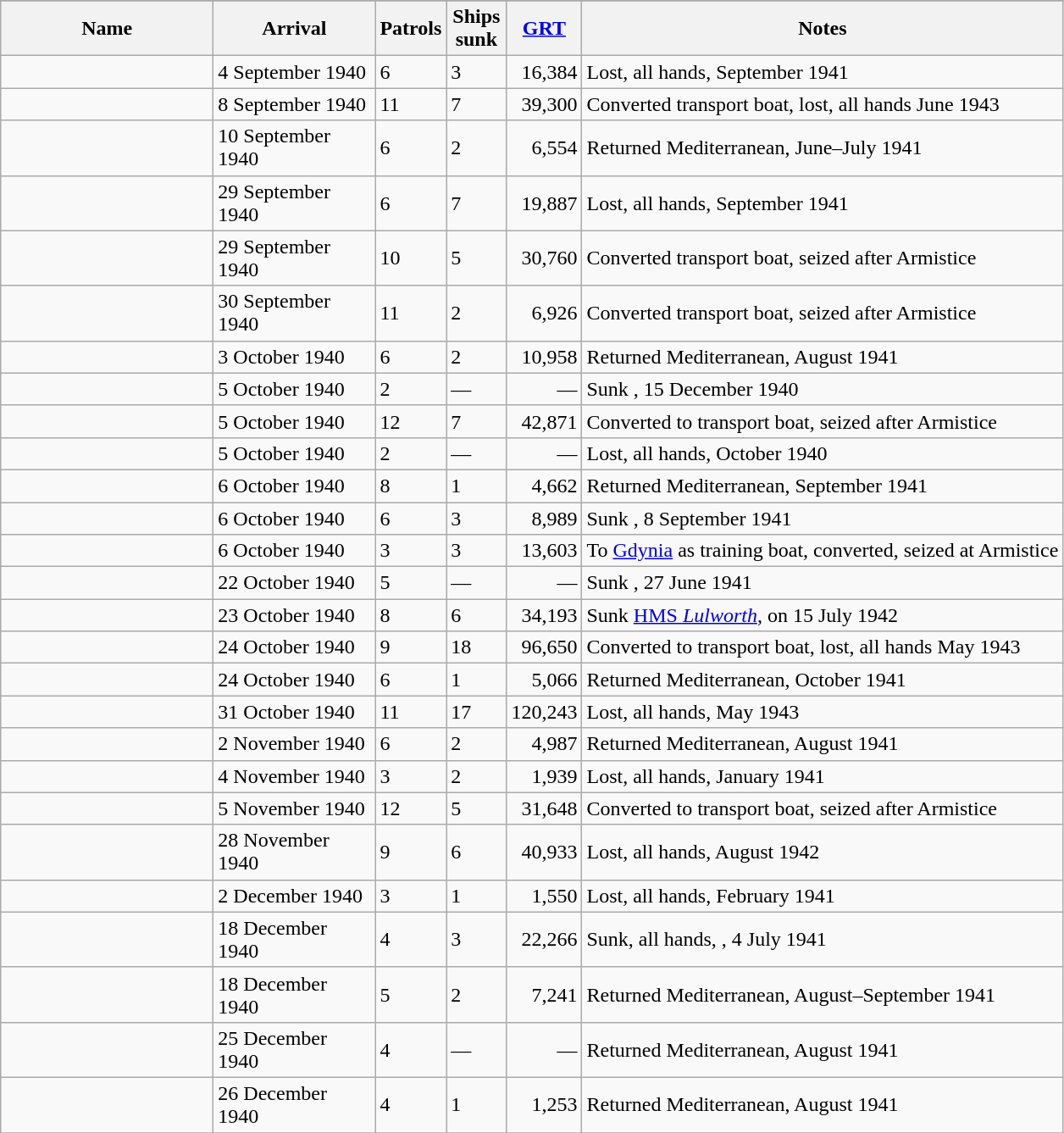<table class="wikitable">
<tr>
</tr>
<tr>
<th scope="col" width="160px">Name</th>
<th scope="col" width="120px">Arrival</th>
<th scope="col" width="40px">Patrols</th>
<th scope="col" width="40px">Ships<br>sunk</th>
<th scope="col" width="15px"><a href='#'>GRT</a></th>
<th>Notes</th>
</tr>
<tr>
<td></td>
<td>4 September 1940</td>
<td>6</td>
<td>3</td>
<td align="right">16,384</td>
<td>Lost, all hands, September 1941</td>
</tr>
<tr>
<td></td>
<td>8 September 1940</td>
<td>11</td>
<td>7</td>
<td align="right">39,300</td>
<td>Converted transport boat, lost, all hands June 1943</td>
</tr>
<tr>
<td></td>
<td>10 September 1940</td>
<td>6</td>
<td>2</td>
<td align="right">6,554</td>
<td>Returned Mediterranean, June–July 1941</td>
</tr>
<tr>
<td></td>
<td>29 September 1940</td>
<td>6</td>
<td>7</td>
<td align="right">19,887</td>
<td>Lost, all hands, September 1941</td>
</tr>
<tr>
<td></td>
<td>29 September 1940</td>
<td>10</td>
<td>5</td>
<td align="right">30,760</td>
<td>Converted transport boat, seized after Armistice</td>
</tr>
<tr>
<td></td>
<td>30 September 1940</td>
<td>11</td>
<td>2</td>
<td align="right">6,926</td>
<td>Converted transport boat, seized after Armistice</td>
</tr>
<tr>
<td></td>
<td>3 October 1940</td>
<td>6</td>
<td>2</td>
<td align="right">10,958</td>
<td>Returned Mediterranean, August 1941</td>
</tr>
<tr>
<td></td>
<td>5 October 1940</td>
<td>2</td>
<td>—</td>
<td align="right">—</td>
<td>Sunk , 15 December 1940</td>
</tr>
<tr>
<td></td>
<td>5 October 1940</td>
<td>12</td>
<td>7</td>
<td align="right">42,871</td>
<td>Converted to transport boat, seized after Armistice</td>
</tr>
<tr>
<td></td>
<td>5 October 1940</td>
<td>2</td>
<td>—</td>
<td align="right">—</td>
<td>Lost, all hands, October 1940</td>
</tr>
<tr>
<td></td>
<td>6 October 1940</td>
<td>8</td>
<td>1</td>
<td align="right">4,662</td>
<td>Returned Mediterranean, September 1941</td>
</tr>
<tr>
<td></td>
<td>6 October 1940</td>
<td>6</td>
<td>3</td>
<td align="right">8,989</td>
<td>Sunk , 8 September 1941</td>
</tr>
<tr>
<td></td>
<td>6 October 1940</td>
<td>3</td>
<td>3</td>
<td align="right">13,603</td>
<td>To <a href='#'>Gdynia</a> as training boat, converted, seized at Armistice</td>
</tr>
<tr>
<td></td>
<td>22 October 1940</td>
<td>5</td>
<td>—</td>
<td align="right">—</td>
<td>Sunk , 27 June 1941</td>
</tr>
<tr>
<td></td>
<td>23 October 1940</td>
<td>8</td>
<td>6</td>
<td align="right">34,193</td>
<td>Sunk <a href='#'>HMS <em>Lulworth</em></a>, on 15 July 1942</td>
</tr>
<tr>
<td></td>
<td>24 October 1940</td>
<td>9</td>
<td>18</td>
<td align="right">96,650</td>
<td>Converted to transport boat, lost, all hands May 1943</td>
</tr>
<tr>
<td></td>
<td>24 October 1940</td>
<td>6</td>
<td>1</td>
<td align="right">5,066</td>
<td>Returned Mediterranean, October 1941</td>
</tr>
<tr>
<td></td>
<td>31 October 1940</td>
<td>11</td>
<td>17</td>
<td align="right">120,243</td>
<td>Lost, all hands, May 1943</td>
</tr>
<tr>
<td></td>
<td>2 November 1940</td>
<td>6</td>
<td>2</td>
<td align="right">4,987</td>
<td>Returned Mediterranean, August 1941</td>
</tr>
<tr>
<td></td>
<td>4 November 1940</td>
<td>3</td>
<td>2</td>
<td align="right">1,939</td>
<td>Lost, all hands, January 1941</td>
</tr>
<tr>
<td></td>
<td>5 November 1940</td>
<td>12</td>
<td>5</td>
<td align="right">31,648</td>
<td>Converted to transport boat, seized after Armistice</td>
</tr>
<tr>
<td></td>
<td>28 November 1940</td>
<td>9</td>
<td>6</td>
<td align="right">40,933</td>
<td>Lost, all hands, August 1942</td>
</tr>
<tr>
<td></td>
<td>2 December 1940</td>
<td>3</td>
<td>1</td>
<td align="right">1,550</td>
<td>Lost, all hands, February 1941</td>
</tr>
<tr>
<td></td>
<td>18 December 1940</td>
<td>4</td>
<td>3</td>
<td align="right">22,266</td>
<td>Sunk, all hands, , 4 July 1941</td>
</tr>
<tr>
<td></td>
<td>18 December 1940</td>
<td>5</td>
<td>2</td>
<td align="right">7,241</td>
<td>Returned Mediterranean, August–September 1941</td>
</tr>
<tr>
<td></td>
<td>25 December 1940</td>
<td>4</td>
<td>—</td>
<td align="right">—</td>
<td>Returned Mediterranean, August 1941</td>
</tr>
<tr>
<td></td>
<td>26 December 1940</td>
<td>4</td>
<td>1</td>
<td align="right">1,253</td>
<td>Returned Mediterranean, August 1941</td>
</tr>
<tr>
</tr>
</table>
